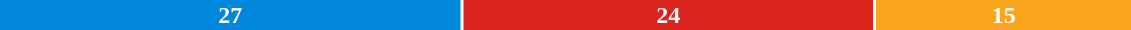<table style="width:60%; text-align:center;">
<tr style="color:white;">
<td style="background:#0087DC; width:40.9%;"><strong>27</strong></td>
<td style="background:#DC241f; width:36.4%;"><strong>24</strong></td>
<td style="background:#FAA61A; width:22.7%;"><strong>15</strong></td>
</tr>
<tr>
<td><span></span></td>
<td><span></span></td>
<td><span></span></td>
</tr>
</table>
